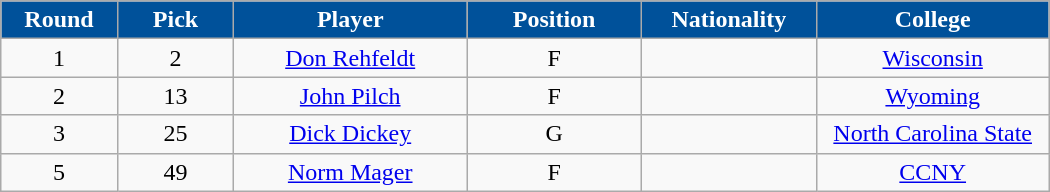<table class="wikitable sortable sortable">
<tr>
<th style="background:#00519a; color:white" width="10%">Round</th>
<th style="background:#00519a; color:white" width="10%">Pick</th>
<th style="background:#00519a; color:white" width="20%">Player</th>
<th style="background:#00519a; color:white" width="15%">Position</th>
<th style="background:#00519a; color:white" width="15%">Nationality</th>
<th style="background:#00519a; color:white" width="20%">College</th>
</tr>
<tr align="center">
<td>1</td>
<td>2</td>
<td><a href='#'>Don Rehfeldt</a></td>
<td>F</td>
<td></td>
<td><a href='#'>Wisconsin</a></td>
</tr>
<tr align="center">
<td>2</td>
<td>13</td>
<td><a href='#'>John Pilch</a></td>
<td>F</td>
<td></td>
<td><a href='#'>Wyoming</a></td>
</tr>
<tr align="center">
<td>3</td>
<td>25</td>
<td><a href='#'>Dick Dickey</a></td>
<td>G</td>
<td></td>
<td><a href='#'>North Carolina State</a></td>
</tr>
<tr align="center">
<td>5</td>
<td>49</td>
<td><a href='#'>Norm Mager</a></td>
<td>F</td>
<td></td>
<td><a href='#'>CCNY</a></td>
</tr>
</table>
